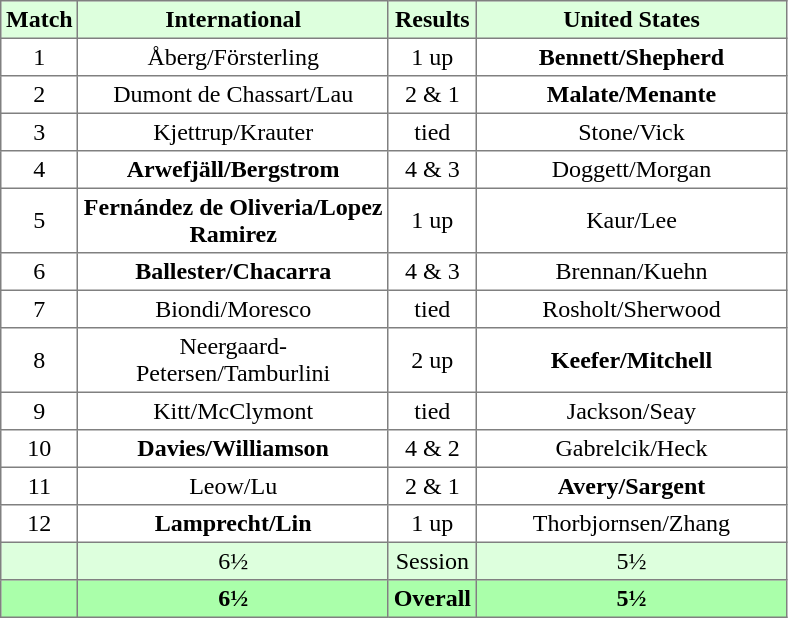<table border="1" cellpadding="3" style="border-collapse:collapse; text-align:center;">
<tr style="background:#ddffdd;">
<th>Match</th>
<th width="200">International</th>
<th>Results</th>
<th width="200">United States</th>
</tr>
<tr>
<td>1</td>
<td>Åberg/Försterling</td>
<td>1 up</td>
<td><strong>Bennett/Shepherd</strong></td>
</tr>
<tr>
<td>2</td>
<td>Dumont de Chassart/Lau</td>
<td>2 & 1</td>
<td><strong>Malate/Menante</strong></td>
</tr>
<tr>
<td>3</td>
<td>Kjettrup/Krauter</td>
<td>tied</td>
<td>Stone/Vick</td>
</tr>
<tr>
<td>4</td>
<td><strong>Arwefjäll/Bergstrom</strong></td>
<td>4 & 3</td>
<td>Doggett/Morgan</td>
</tr>
<tr>
<td>5</td>
<td><strong>Fernández de Oliveria/Lopez Ramirez</strong></td>
<td>1 up</td>
<td>Kaur/Lee</td>
</tr>
<tr>
<td>6</td>
<td><strong>Ballester/Chacarra</strong></td>
<td>4 & 3</td>
<td>Brennan/Kuehn</td>
</tr>
<tr>
<td>7</td>
<td>Biondi/Moresco</td>
<td>tied</td>
<td>Rosholt/Sherwood</td>
</tr>
<tr>
<td>8</td>
<td>Neergaard-Petersen/Tamburlini</td>
<td>2 up</td>
<td><strong>Keefer/Mitchell</strong></td>
</tr>
<tr>
<td>9</td>
<td>Kitt/McClymont</td>
<td>tied</td>
<td>Jackson/Seay</td>
</tr>
<tr>
<td>10</td>
<td><strong>Davies/Williamson</strong></td>
<td>4 & 2</td>
<td>Gabrelcik/Heck</td>
</tr>
<tr>
<td>11</td>
<td>Leow/Lu</td>
<td>2 & 1</td>
<td><strong>Avery/Sargent</strong></td>
</tr>
<tr>
<td>12</td>
<td><strong>Lamprecht/Lin</strong></td>
<td>1 up</td>
<td>Thorbjornsen/Zhang</td>
</tr>
<tr style="background:#ddffdd;">
<td></td>
<td>6½</td>
<td>Session</td>
<td>5½</td>
</tr>
<tr style="background:#aaffaa;">
<th></th>
<th>6½</th>
<th>Overall</th>
<th>5½</th>
</tr>
</table>
